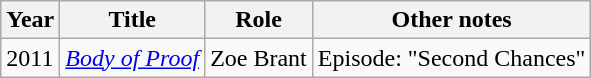<table class="wikitable">
<tr>
<th>Year</th>
<th>Title</th>
<th>Role</th>
<th>Other notes</th>
</tr>
<tr>
<td>2011</td>
<td><em><a href='#'>Body of Proof</a></em></td>
<td>Zoe Brant</td>
<td>Episode: "Second Chances"</td>
</tr>
</table>
